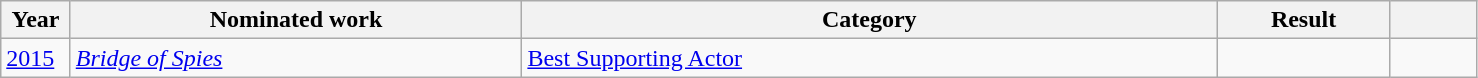<table class=wikitable>
<tr>
<th width=4%>Year</th>
<th width=26%>Nominated work</th>
<th width=40%>Category</th>
<th width=10%>Result</th>
<th width=5%></th>
</tr>
<tr>
<td><a href='#'>2015</a></td>
<td><em><a href='#'>Bridge of Spies</a></em></td>
<td><a href='#'>Best Supporting Actor</a></td>
<td></td>
<td style="text-align:center;"></td>
</tr>
</table>
